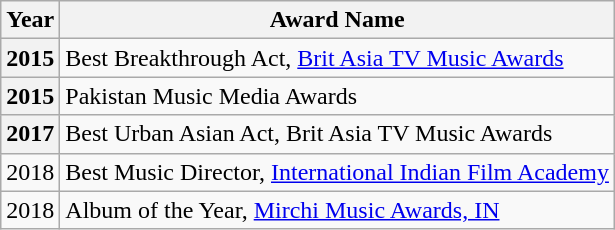<table class="wikitable plainrowheaders">
<tr>
<th scope="col">Year</th>
<th scope="col">Award Name</th>
</tr>
<tr>
<th scope="row">2015</th>
<td rowspan="1">Best Breakthrough Act, <a href='#'>Brit Asia TV Music Awards</a></td>
</tr>
<tr>
<th scope="row">2015</th>
<td rowspan="1">Pakistan Music Media Awards</td>
</tr>
<tr>
<th scope="row">2017</th>
<td rowspan= "1">Best Urban Asian Act, Brit Asia TV Music Awards</td>
</tr>
<tr>
<td>2018</td>
<td>Best Music Director, <a href='#'>International Indian Film Academy</a></td>
</tr>
<tr>
<td>2018</td>
<td>Album of the Year, <a href='#'>Mirchi Music Awards, IN</a></td>
</tr>
</table>
